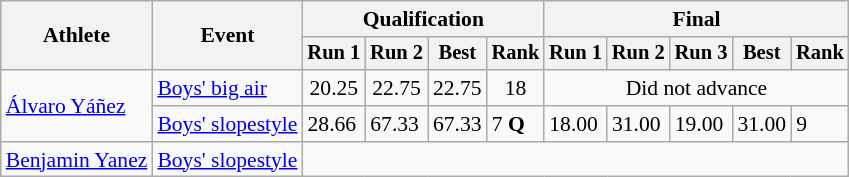<table class="wikitable" style="font-size:90%">
<tr>
<th rowspan=2>Athlete</th>
<th rowspan=2>Event</th>
<th colspan=4>Qualification</th>
<th colspan=5>Final</th>
</tr>
<tr style="font-size:95%">
<th>Run 1</th>
<th>Run 2</th>
<th>Best</th>
<th>Rank</th>
<th>Run 1</th>
<th>Run 2</th>
<th>Run 3</th>
<th>Best</th>
<th>Rank</th>
</tr>
<tr align=center>
<td align=left rowspan=2><a href='#'>Álvaro Yáñez</a></td>
<td align=left><a href='#'>Boys' big air</a></td>
<td>20.25</td>
<td>22.75</td>
<td>22.75</td>
<td>18</td>
<td colspan=5>Did not advance</td>
</tr>
<tr>
<td align=left><a href='#'>Boys' slopestyle</a></td>
<td>28.66</td>
<td>67.33</td>
<td>67.33</td>
<td>7 <strong>Q</strong></td>
<td>18.00</td>
<td>31.00</td>
<td>19.00</td>
<td>31.00</td>
<td>9</td>
</tr>
<tr align=center>
<td align=left><a href='#'>Benjamin Yanez</a></td>
<td align=left><a href='#'>Boys' slopestyle</a></td>
<td colspan=9></td>
</tr>
</table>
